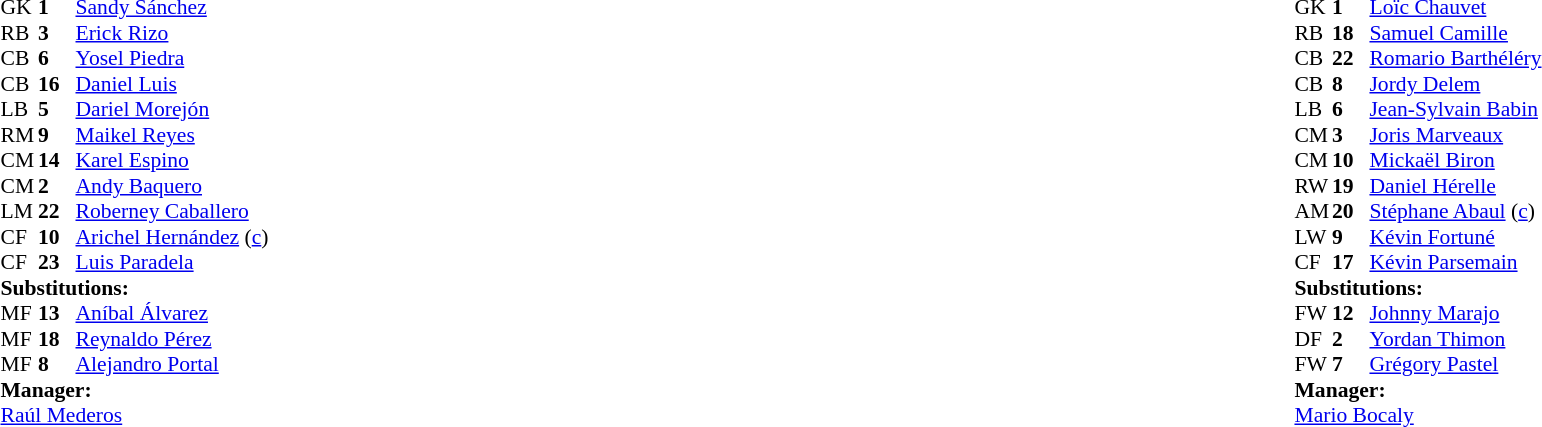<table width="100%">
<tr>
<td valign="top" width="40%"><br><table style="font-size:90%" cellspacing="0" cellpadding="0">
<tr>
<th width=25></th>
<th width=25></th>
</tr>
<tr>
<td>GK</td>
<td><strong>1</strong></td>
<td><a href='#'>Sandy Sánchez</a></td>
</tr>
<tr>
<td>RB</td>
<td><strong>3</strong></td>
<td><a href='#'>Erick Rizo</a></td>
<td></td>
</tr>
<tr>
<td>CB</td>
<td><strong>6</strong></td>
<td><a href='#'>Yosel Piedra</a></td>
</tr>
<tr>
<td>CB</td>
<td><strong>16</strong></td>
<td><a href='#'>Daniel Luis</a></td>
<td></td>
</tr>
<tr>
<td>LB</td>
<td><strong>5</strong></td>
<td><a href='#'>Dariel Morejón</a></td>
</tr>
<tr>
<td>RM</td>
<td><strong>9</strong></td>
<td><a href='#'>Maikel Reyes</a></td>
</tr>
<tr>
<td>CM</td>
<td><strong>14</strong></td>
<td><a href='#'>Karel Espino</a></td>
<td></td>
<td></td>
</tr>
<tr>
<td>CM</td>
<td><strong>2</strong></td>
<td><a href='#'>Andy Baquero</a></td>
</tr>
<tr>
<td>LM</td>
<td><strong>22</strong></td>
<td><a href='#'>Roberney Caballero</a></td>
<td></td>
<td></td>
</tr>
<tr>
<td>CF</td>
<td><strong>10</strong></td>
<td><a href='#'>Arichel Hernández</a> (<a href='#'>c</a>)</td>
</tr>
<tr>
<td>CF</td>
<td><strong>23</strong></td>
<td><a href='#'>Luis Paradela</a></td>
<td></td>
<td></td>
</tr>
<tr>
<td colspan=3><strong>Substitutions:</strong></td>
</tr>
<tr>
<td>MF</td>
<td><strong>13</strong></td>
<td><a href='#'>Aníbal Álvarez</a></td>
<td></td>
<td></td>
</tr>
<tr>
<td>MF</td>
<td><strong>18</strong></td>
<td><a href='#'>Reynaldo Pérez</a></td>
<td></td>
<td></td>
</tr>
<tr>
<td>MF</td>
<td><strong>8</strong></td>
<td><a href='#'>Alejandro Portal</a></td>
<td></td>
<td></td>
</tr>
<tr>
<td colspan=3><strong>Manager:</strong></td>
</tr>
<tr>
<td colspan=3><a href='#'>Raúl Mederos</a></td>
</tr>
</table>
</td>
<td valign="top"></td>
<td valign="top" width="50%"><br><table style="font-size:90%; margin:auto" cellspacing="0" cellpadding="0">
<tr>
<th width=25></th>
<th width=25></th>
</tr>
<tr>
<td>GK</td>
<td><strong>1</strong></td>
<td><a href='#'>Loïc Chauvet</a></td>
</tr>
<tr>
<td>RB</td>
<td><strong>18</strong></td>
<td><a href='#'>Samuel Camille</a></td>
<td></td>
</tr>
<tr>
<td>CB</td>
<td><strong>22</strong></td>
<td><a href='#'>Romario Barthéléry</a></td>
<td></td>
<td></td>
</tr>
<tr>
<td>CB</td>
<td><strong>8</strong></td>
<td><a href='#'>Jordy Delem</a></td>
</tr>
<tr>
<td>LB</td>
<td><strong>6</strong></td>
<td><a href='#'>Jean-Sylvain Babin</a></td>
</tr>
<tr>
<td>CM</td>
<td><strong>3</strong></td>
<td><a href='#'>Joris Marveaux</a></td>
<td></td>
<td></td>
</tr>
<tr>
<td>CM</td>
<td><strong>10</strong></td>
<td><a href='#'>Mickaël Biron</a></td>
<td></td>
<td></td>
</tr>
<tr>
<td>RW</td>
<td><strong>19</strong></td>
<td><a href='#'>Daniel Hérelle</a></td>
</tr>
<tr>
<td>AM</td>
<td><strong>20</strong></td>
<td><a href='#'>Stéphane Abaul</a> (<a href='#'>c</a>)</td>
</tr>
<tr>
<td>LW</td>
<td><strong>9</strong></td>
<td><a href='#'>Kévin Fortuné</a></td>
</tr>
<tr>
<td>CF</td>
<td><strong>17</strong></td>
<td><a href='#'>Kévin Parsemain</a></td>
</tr>
<tr>
<td colspan=3><strong>Substitutions:</strong></td>
</tr>
<tr>
<td>FW</td>
<td><strong>12</strong></td>
<td><a href='#'>Johnny Marajo</a></td>
<td></td>
<td></td>
</tr>
<tr>
<td>DF</td>
<td><strong>2</strong></td>
<td><a href='#'>Yordan Thimon</a></td>
<td></td>
<td></td>
</tr>
<tr>
<td>FW</td>
<td><strong>7</strong></td>
<td><a href='#'>Grégory Pastel</a></td>
<td></td>
<td></td>
</tr>
<tr>
<td colspan=3><strong>Manager:</strong></td>
</tr>
<tr>
<td colspan=3><a href='#'>Mario Bocaly</a></td>
</tr>
</table>
</td>
</tr>
</table>
